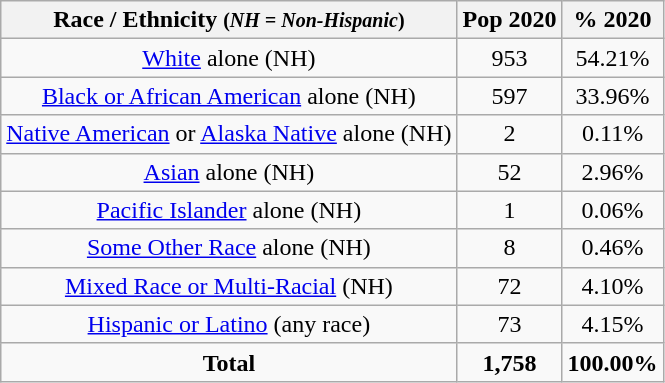<table class="wikitable" style="text-align:center;">
<tr>
<th>Race / Ethnicity <small>(<em>NH = Non-Hispanic</em>)</small></th>
<th>Pop 2020</th>
<th>% 2020</th>
</tr>
<tr>
<td><a href='#'>White</a> alone (NH)</td>
<td>953</td>
<td>54.21%</td>
</tr>
<tr>
<td><a href='#'>Black or African American</a> alone (NH)</td>
<td>597</td>
<td>33.96%</td>
</tr>
<tr>
<td><a href='#'>Native American</a> or <a href='#'>Alaska Native</a> alone (NH)</td>
<td>2</td>
<td>0.11%</td>
</tr>
<tr>
<td><a href='#'>Asian</a> alone (NH)</td>
<td>52</td>
<td>2.96%</td>
</tr>
<tr>
<td><a href='#'>Pacific Islander</a> alone (NH)</td>
<td>1</td>
<td>0.06%</td>
</tr>
<tr>
<td><a href='#'>Some Other Race</a> alone (NH)</td>
<td>8</td>
<td>0.46%</td>
</tr>
<tr>
<td><a href='#'>Mixed Race or Multi-Racial</a> (NH)</td>
<td>72</td>
<td>4.10%</td>
</tr>
<tr>
<td><a href='#'>Hispanic or Latino</a> (any race)</td>
<td>73</td>
<td>4.15%</td>
</tr>
<tr>
<td><strong>Total</strong></td>
<td><strong>1,758</strong></td>
<td><strong>100.00%</strong></td>
</tr>
</table>
